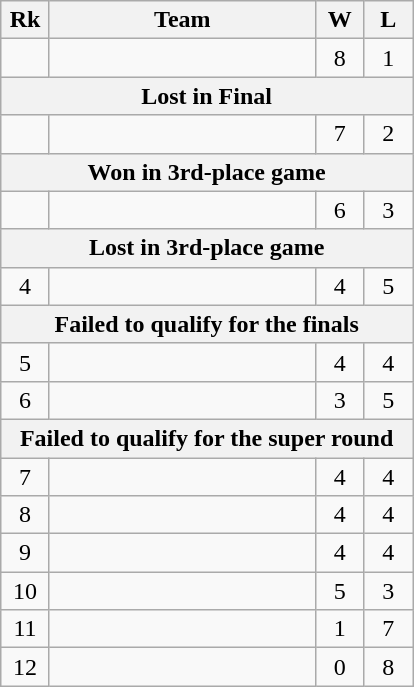<table class = wikitable style=text-align:center>
<tr>
<th width = 25>Rk</th>
<th width = 170>Team</th>
<th width = 25>W</th>
<th width = 25>L</th>
</tr>
<tr>
<td></td>
<td align = left></td>
<td>8</td>
<td>1</td>
</tr>
<tr>
<th colspan = "6">Lost in Final</th>
</tr>
<tr>
<td></td>
<td align = left></td>
<td>7</td>
<td>2</td>
</tr>
<tr>
<th colspan = "6">Won in 3rd-place game</th>
</tr>
<tr>
<td></td>
<td align = left></td>
<td>6</td>
<td>3</td>
</tr>
<tr>
<th colspan = "6">Lost in 3rd-place game</th>
</tr>
<tr>
<td>4</td>
<td align = left></td>
<td>4</td>
<td>5</td>
</tr>
<tr>
<th colspan = "6">Failed to qualify for the finals</th>
</tr>
<tr>
<td>5</td>
<td align = left></td>
<td>4</td>
<td>4</td>
</tr>
<tr>
<td>6</td>
<td align = left></td>
<td>3</td>
<td>5</td>
</tr>
<tr>
<th colspan="6">Failed to qualify for the super round</th>
</tr>
<tr>
<td>7</td>
<td align = left></td>
<td>4</td>
<td>4</td>
</tr>
<tr>
<td>8</td>
<td align = left></td>
<td>4</td>
<td>4</td>
</tr>
<tr>
<td>9</td>
<td align = left></td>
<td>4</td>
<td>4</td>
</tr>
<tr>
<td>10</td>
<td align = left></td>
<td>5</td>
<td>3</td>
</tr>
<tr>
<td>11</td>
<td align = left></td>
<td>1</td>
<td>7</td>
</tr>
<tr>
<td>12</td>
<td align = left></td>
<td>0</td>
<td>8</td>
</tr>
</table>
